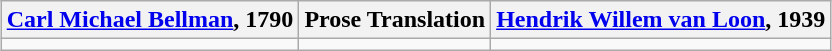<table class="wikitable" style="margin:1em auto;">
<tr>
<th><a href='#'>Carl Michael Bellman</a>, 1790</th>
<th>Prose Translation</th>
<th><a href='#'>Hendrik Willem van Loon</a>, 1939</th>
</tr>
<tr>
<td></td>
<td></td>
<td></td>
</tr>
</table>
